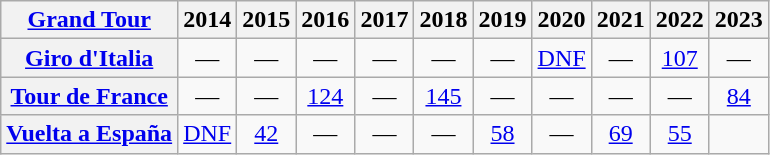<table class="wikitable plainrowheaders">
<tr>
<th scope="col"><a href='#'>Grand Tour</a></th>
<th scope="col">2014</th>
<th scope="col">2015</th>
<th scope="col">2016</th>
<th scope="col">2017</th>
<th scope="col">2018</th>
<th scope="col">2019</th>
<th scope="col">2020</th>
<th scope="col">2021</th>
<th scope="col">2022</th>
<th scope="col">2023</th>
</tr>
<tr style="text-align:center;">
<th scope="row"> <a href='#'>Giro d'Italia</a></th>
<td>—</td>
<td>—</td>
<td>—</td>
<td>—</td>
<td>—</td>
<td>—</td>
<td><a href='#'>DNF</a></td>
<td>—</td>
<td><a href='#'>107</a></td>
<td>—</td>
</tr>
<tr style="text-align:center;">
<th scope="row"> <a href='#'>Tour de France</a></th>
<td>—</td>
<td>—</td>
<td><a href='#'>124</a></td>
<td>—</td>
<td><a href='#'>145</a></td>
<td>—</td>
<td>—</td>
<td>—</td>
<td>—</td>
<td><a href='#'>84</a></td>
</tr>
<tr style="text-align:center;">
<th scope="row"> <a href='#'>Vuelta a España</a></th>
<td><a href='#'>DNF</a></td>
<td><a href='#'>42</a></td>
<td>—</td>
<td>—</td>
<td>—</td>
<td><a href='#'>58</a></td>
<td>—</td>
<td><a href='#'>69</a></td>
<td><a href='#'>55</a></td>
<td></td>
</tr>
</table>
